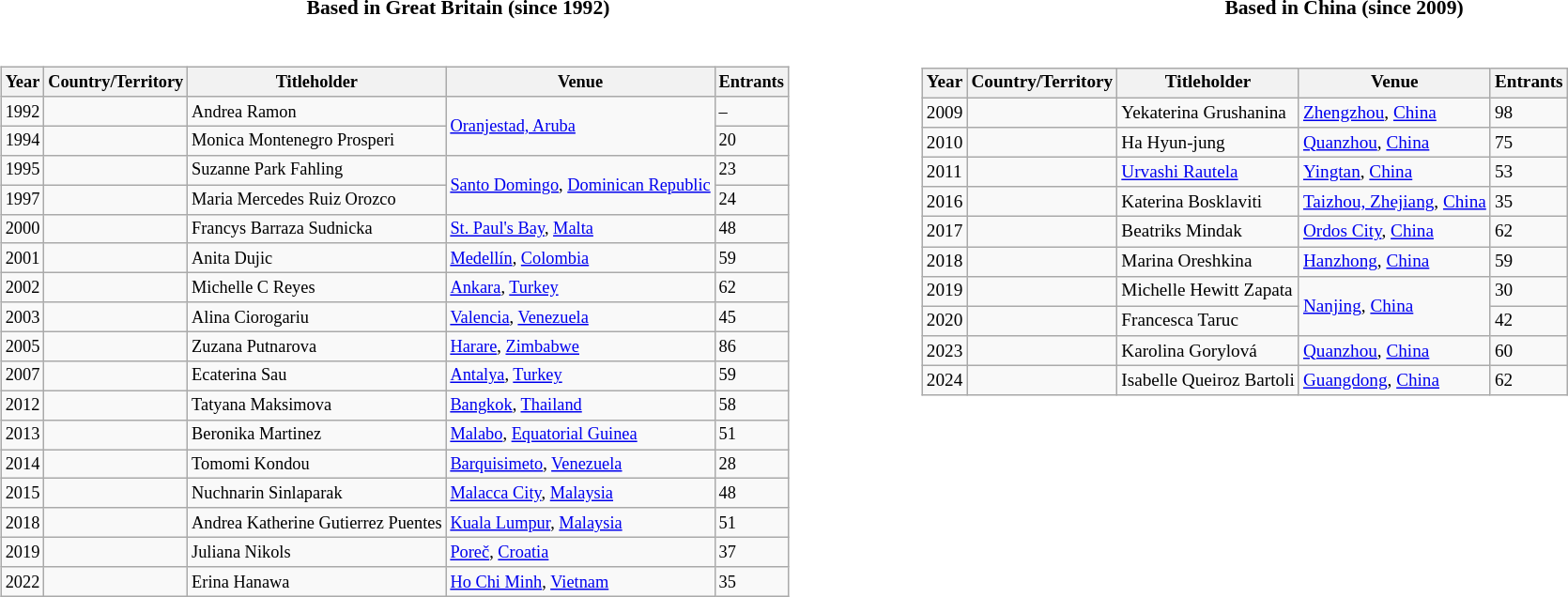<table style="font-size:90%;">
<tr>
<td width="52%" align="center"><strong>Based in Great Britain (since 1992)</strong></td>
<td width="52%" align="center"><strong>Based in China (since 2009)</strong></td>
</tr>
<tr valign="top">
<td><br><table class="wikitable sortable" style="font-size: 85%;">
<tr>
<th>Year</th>
<th>Country/Territory</th>
<th>Titleholder</th>
<th>Venue</th>
<th>Entrants</th>
</tr>
<tr>
<td>1992</td>
<td></td>
<td>Andrea Ramon</td>
<td rowspan=2><a href='#'>Oranjestad, Aruba</a></td>
<td>–</td>
</tr>
<tr>
<td>1994</td>
<td></td>
<td>Monica Montenegro Prosperi</td>
<td>20</td>
</tr>
<tr>
<td>1995</td>
<td></td>
<td>Suzanne Park Fahling</td>
<td rowspan=2><a href='#'>Santo Domingo</a>, <a href='#'>Dominican Republic</a></td>
<td>23</td>
</tr>
<tr>
<td>1997</td>
<td></td>
<td>Maria Mercedes Ruiz Orozco</td>
<td>24</td>
</tr>
<tr>
<td>2000</td>
<td></td>
<td>Francys Barraza Sudnicka</td>
<td><a href='#'>St. Paul's Bay</a>, <a href='#'>Malta</a></td>
<td>48</td>
</tr>
<tr>
<td>2001</td>
<td></td>
<td>Anita Dujic</td>
<td><a href='#'>Medellín</a>, <a href='#'>Colombia</a></td>
<td>59</td>
</tr>
<tr>
<td>2002</td>
<td></td>
<td>Michelle C Reyes</td>
<td><a href='#'>Ankara</a>, <a href='#'>Turkey</a></td>
<td>62</td>
</tr>
<tr>
<td>2003</td>
<td></td>
<td>Alina Ciorogariu</td>
<td><a href='#'>Valencia</a>, <a href='#'>Venezuela</a></td>
<td>45</td>
</tr>
<tr>
<td>2005</td>
<td></td>
<td>Zuzana Putnarova</td>
<td><a href='#'>Harare</a>, <a href='#'>Zimbabwe</a></td>
<td>86</td>
</tr>
<tr>
<td>2007</td>
<td></td>
<td>Ecaterina Sau</td>
<td><a href='#'>Antalya</a>, <a href='#'>Turkey</a></td>
<td>59</td>
</tr>
<tr>
<td>2012</td>
<td></td>
<td>Tatyana Maksimova</td>
<td><a href='#'>Bangkok</a>, <a href='#'>Thailand</a></td>
<td>58</td>
</tr>
<tr>
<td>2013</td>
<td></td>
<td>Beronika Martinez</td>
<td><a href='#'>Malabo</a>, <a href='#'>Equatorial Guinea</a></td>
<td>51</td>
</tr>
<tr>
<td>2014</td>
<td></td>
<td>Tomomi Kondou</td>
<td><a href='#'>Barquisimeto</a>, <a href='#'>Venezuela</a></td>
<td>28</td>
</tr>
<tr>
<td>2015</td>
<td></td>
<td>Nuchnarin Sinlaparak</td>
<td><a href='#'>Malacca City</a>, <a href='#'>Malaysia</a></td>
<td>48</td>
</tr>
<tr>
<td>2018</td>
<td></td>
<td>Andrea Katherine Gutierrez Puentes</td>
<td><a href='#'>Kuala Lumpur</a>, <a href='#'>Malaysia</a></td>
<td>51</td>
</tr>
<tr>
<td>2019</td>
<td></td>
<td>Juliana Nikols</td>
<td><a href='#'>Poreč</a>, <a href='#'>Croatia</a></td>
<td>37</td>
</tr>
<tr>
<td>2022</td>
<td></td>
<td>Erina Hanawa</td>
<td><a href='#'>Ho Chi Minh</a>, <a href='#'>Vietnam</a></td>
<td>35</td>
</tr>
</table>
</td>
<td><br><table class="wikitable sortable" style="font-size: 89%;">
<tr>
<th>Year</th>
<th>Country/Territory</th>
<th>Titleholder</th>
<th>Venue</th>
<th>Entrants</th>
</tr>
<tr>
<td>2009</td>
<td></td>
<td>Yekaterina Grushanina</td>
<td><a href='#'>Zhengzhou</a>, <a href='#'>China</a></td>
<td>98</td>
</tr>
<tr>
<td>2010</td>
<td></td>
<td>Ha Hyun-jung</td>
<td><a href='#'>Quanzhou</a>, <a href='#'>China</a></td>
<td>75</td>
</tr>
<tr>
<td>2011</td>
<td></td>
<td><a href='#'>Urvashi Rautela</a></td>
<td><a href='#'>Yingtan</a>, <a href='#'>China</a></td>
<td>53</td>
</tr>
<tr>
<td>2016</td>
<td></td>
<td>Katerina Bosklaviti</td>
<td><a href='#'>Taizhou, Zhejiang</a>, <a href='#'>China</a></td>
<td>35</td>
</tr>
<tr>
<td>2017</td>
<td></td>
<td>Beatriks Mindak</td>
<td><a href='#'>Ordos City</a>, <a href='#'>China</a></td>
<td>62</td>
</tr>
<tr>
<td>2018</td>
<td></td>
<td>Marina Oreshkina</td>
<td><a href='#'>Hanzhong</a>, <a href='#'>China</a></td>
<td>59</td>
</tr>
<tr>
<td>2019</td>
<td></td>
<td>Michelle Hewitt Zapata</td>
<td rowspan=2><a href='#'>Nanjing</a>, <a href='#'>China</a></td>
<td>30</td>
</tr>
<tr>
<td>2020</td>
<td></td>
<td>Francesca Taruc</td>
<td>42</td>
</tr>
<tr>
<td>2023</td>
<td></td>
<td>Karolina Gorylová</td>
<td><a href='#'>Quanzhou</a>, <a href='#'>China</a></td>
<td>60</td>
</tr>
<tr>
<td>2024</td>
<td></td>
<td>Isabelle Queiroz Bartoli</td>
<td><a href='#'>Guangdong</a>, <a href='#'>China</a></td>
<td>62</td>
</tr>
</table>
</td>
<td></td>
</tr>
<tr valign="top">
</tr>
</table>
